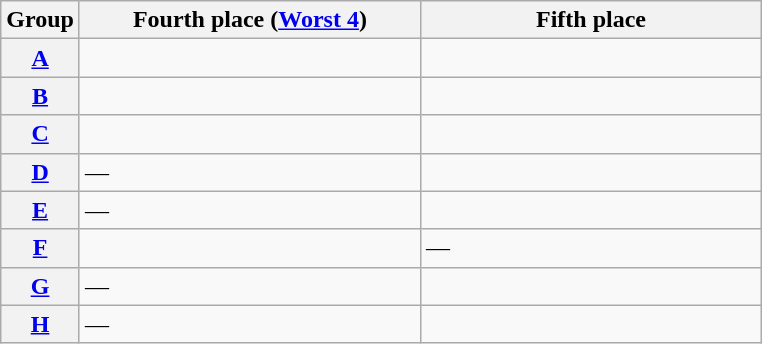<table class="wikitable">
<tr>
<th>Group<br></th>
<th width=220>Fourth place (<a href='#'>Worst 4</a>)</th>
<th width=220>Fifth place</th>
</tr>
<tr>
<th><a href='#'>A</a></th>
<td></td>
<td></td>
</tr>
<tr>
<th><a href='#'>B</a></th>
<td></td>
<td></td>
</tr>
<tr>
<th><a href='#'>C</a></th>
<td></td>
<td></td>
</tr>
<tr>
<th><a href='#'>D</a></th>
<td>—</td>
<td></td>
</tr>
<tr>
<th><a href='#'>E</a></th>
<td>—</td>
<td></td>
</tr>
<tr>
<th><a href='#'>F</a></th>
<td></td>
<td>—</td>
</tr>
<tr>
<th><a href='#'>G</a></th>
<td>—</td>
<td></td>
</tr>
<tr>
<th><a href='#'>H</a></th>
<td>—</td>
<td></td>
</tr>
</table>
